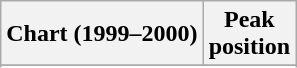<table class="wikitable sortable">
<tr>
<th align="left">Chart (1999–2000)</th>
<th align="center">Peak<br>position</th>
</tr>
<tr>
</tr>
<tr>
</tr>
<tr>
</tr>
</table>
